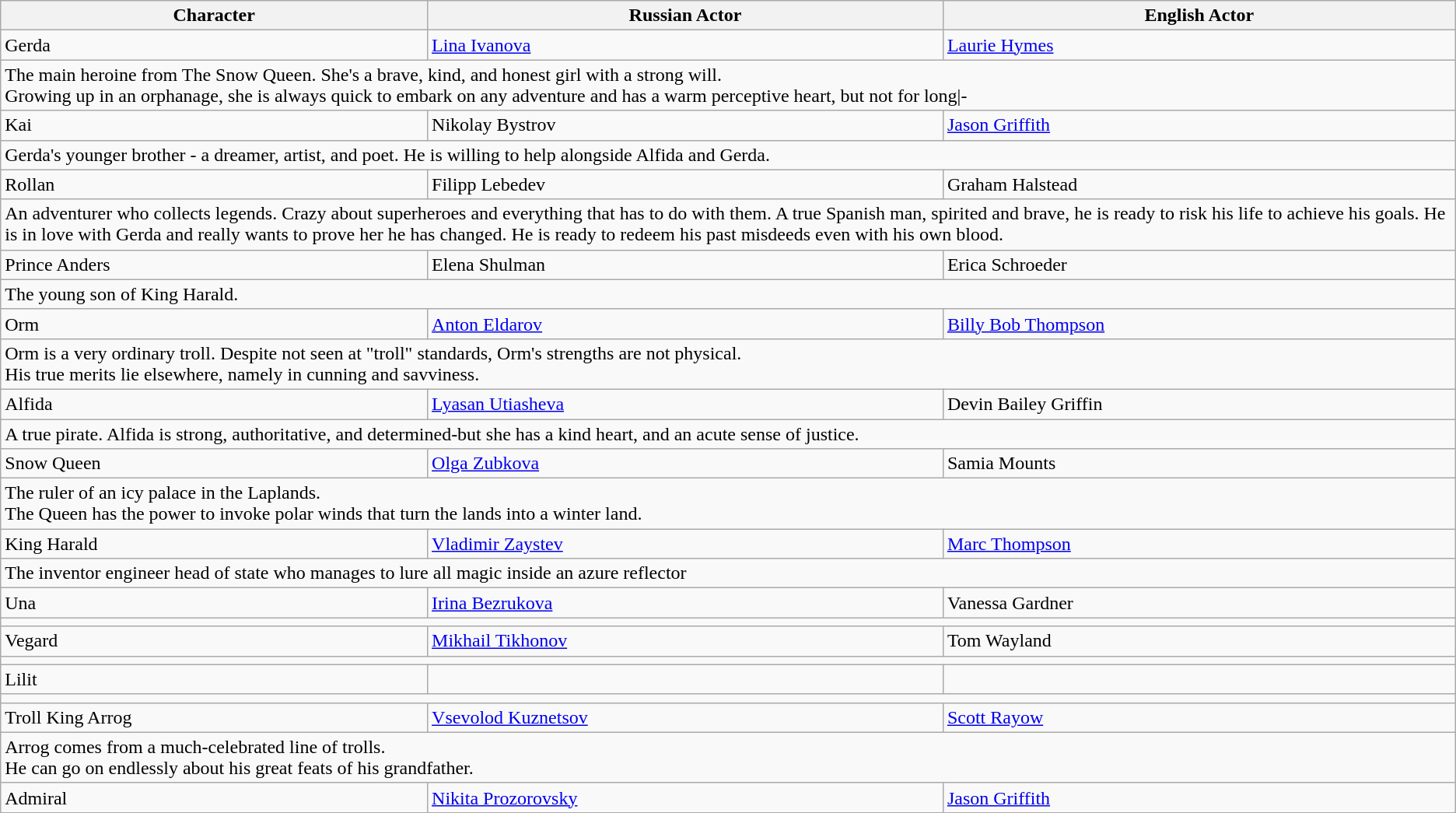<table class="wikitable">
<tr>
<th>Character</th>
<th>Russian Actor</th>
<th>English Actor</th>
</tr>
<tr>
<td>Gerda</td>
<td><a href='#'>Lina Ivanova</a></td>
<td><a href='#'>Laurie Hymes</a></td>
</tr>
<tr>
<td colspan="3">The main heroine from The Snow Queen. She's a brave, kind, and honest girl with a strong will.<br>Growing up in an orphanage, she is always quick to embark on any adventure and has a warm perceptive heart, but not for long|-</td>
</tr>
<tr>
<td>Kai</td>
<td>Nikolay Bystrov</td>
<td><a href='#'>Jason Griffith</a></td>
</tr>
<tr>
<td colspan="3">Gerda's younger brother - a dreamer, artist, and poet. He is willing to help alongside Alfida and Gerda.</td>
</tr>
<tr>
<td>Rollan</td>
<td>Filipp Lebedev</td>
<td>Graham Halstead</td>
</tr>
<tr>
<td colspan="3">An adventurer who collects legends. Crazy about superheroes and everything that has to do with them. A true Spanish man, spirited and brave, he is ready to risk his life to achieve his goals. He is in love with Gerda and really wants to prove her he has changed. He is ready to redeem his past misdeeds even with his own blood.</td>
</tr>
<tr>
<td>Prince Anders</td>
<td>Elena Shulman</td>
<td>Erica Schroeder</td>
</tr>
<tr>
<td colspan="3">The young son of King Harald.</td>
</tr>
<tr>
<td>Orm</td>
<td><a href='#'>Anton Eldarov</a></td>
<td><a href='#'>Billy Bob Thompson</a></td>
</tr>
<tr>
<td colspan="3">Orm is a very ordinary troll. Despite not seen at "troll" standards, Orm's strengths are not physical.<br>His true merits lie elsewhere, namely in cunning and savviness.</td>
</tr>
<tr>
<td>Alfida</td>
<td><a href='#'>Lyasan Utiasheva</a></td>
<td>Devin Bailey Griffin</td>
</tr>
<tr>
<td colspan="3">A true pirate. Alfida is strong, authoritative, and determined-but she has a kind heart, and an acute sense of justice.</td>
</tr>
<tr>
<td>Snow Queen</td>
<td><a href='#'>Olga Zubkova</a></td>
<td>Samia Mounts</td>
</tr>
<tr>
<td colspan="3">The ruler of an icy palace in the Laplands.<br>The Queen has the power to invoke polar winds that turn the lands into a winter land.</td>
</tr>
<tr>
<td>King Harald</td>
<td><a href='#'>Vladimir Zaystev</a></td>
<td><a href='#'>Marc Thompson</a></td>
</tr>
<tr>
<td colspan="3">The inventor engineer head of state who manages to lure all magic inside an azure reflector</td>
</tr>
<tr>
<td>Una</td>
<td><a href='#'>Irina Bezrukova</a></td>
<td>Vanessa Gardner</td>
</tr>
<tr>
<td colspan="3"></td>
</tr>
<tr>
<td>Vegard</td>
<td><a href='#'>Mikhail Tikhonov</a></td>
<td>Tom Wayland</td>
</tr>
<tr>
<td colspan="3"></td>
</tr>
<tr>
<td>Lilit</td>
<td></td>
</tr>
<tr>
<td colspan="3"></td>
</tr>
<tr>
<td>Troll King Arrog</td>
<td><a href='#'>Vsevolod Kuznetsov</a></td>
<td><a href='#'>Scott Rayow</a></td>
</tr>
<tr>
<td colspan="3">Arrog comes from a much-celebrated line of trolls.<br>He can go on endlessly about his great feats of his grandfather.</td>
</tr>
<tr>
<td>Admiral</td>
<td><a href='#'>Nikita Prozorovsky</a></td>
<td><a href='#'>Jason Griffith</a></td>
</tr>
</table>
